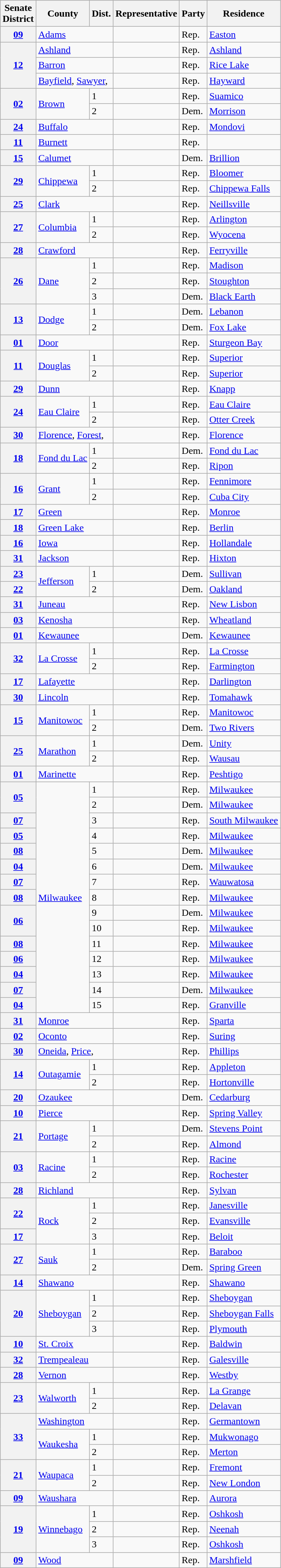<table class="wikitable sortable">
<tr>
<th>Senate<br>District</th>
<th>County</th>
<th>Dist.</th>
<th>Representative</th>
<th>Party</th>
<th>Residence</th>
</tr>
<tr>
<th><a href='#'>09</a></th>
<td text-align="left" colspan="2"><a href='#'>Adams</a> </td>
<td></td>
<td>Rep.</td>
<td><a href='#'>Easton</a></td>
</tr>
<tr>
<th rowspan="3"><a href='#'>12</a></th>
<td text-align="left" colspan="2"><a href='#'>Ashland</a> </td>
<td></td>
<td>Rep.</td>
<td><a href='#'>Ashland</a></td>
</tr>
<tr>
<td text-align="left" colspan="2"><a href='#'>Barron</a></td>
<td></td>
<td>Rep.</td>
<td><a href='#'>Rice Lake</a></td>
</tr>
<tr>
<td text-align="left" colspan="2"><a href='#'>Bayfield</a>, <a href='#'>Sawyer</a>, </td>
<td></td>
<td>Rep.</td>
<td><a href='#'>Hayward</a></td>
</tr>
<tr>
<th rowspan="2"><a href='#'>02</a></th>
<td text-align="left" rowspan="2"><a href='#'>Brown</a></td>
<td>1</td>
<td></td>
<td>Rep.</td>
<td><a href='#'>Suamico</a></td>
</tr>
<tr>
<td>2</td>
<td></td>
<td>Dem.</td>
<td><a href='#'>Morrison</a></td>
</tr>
<tr>
<th><a href='#'>24</a></th>
<td text-align="left" colspan="2"><a href='#'>Buffalo</a> </td>
<td></td>
<td>Rep.</td>
<td><a href='#'>Mondovi</a></td>
</tr>
<tr>
<th><a href='#'>11</a></th>
<td text-align="left" colspan="2"><a href='#'>Burnett</a> </td>
<td></td>
<td>Rep.</td>
<td></td>
</tr>
<tr>
<th><a href='#'>15</a></th>
<td text-align="left" colspan="2"><a href='#'>Calumet</a></td>
<td></td>
<td>Dem.</td>
<td><a href='#'>Brillion</a></td>
</tr>
<tr>
<th rowspan="2"><a href='#'>29</a></th>
<td text-align="left" rowspan="2"><a href='#'>Chippewa</a></td>
<td>1</td>
<td></td>
<td>Rep.</td>
<td><a href='#'>Bloomer</a></td>
</tr>
<tr>
<td>2</td>
<td></td>
<td>Rep.</td>
<td><a href='#'>Chippewa Falls</a></td>
</tr>
<tr>
<th><a href='#'>25</a></th>
<td text-align="left" colspan="2"><a href='#'>Clark</a></td>
<td></td>
<td>Rep.</td>
<td><a href='#'>Neillsville</a></td>
</tr>
<tr>
<th rowspan="2"><a href='#'>27</a></th>
<td text-align="left" rowspan="2"><a href='#'>Columbia</a></td>
<td>1</td>
<td></td>
<td>Rep.</td>
<td><a href='#'>Arlington</a></td>
</tr>
<tr>
<td>2</td>
<td></td>
<td>Rep.</td>
<td><a href='#'>Wyocena</a></td>
</tr>
<tr>
<th><a href='#'>28</a></th>
<td text-align="left" colspan="2"><a href='#'>Crawford</a></td>
<td></td>
<td>Rep.</td>
<td><a href='#'>Ferryville</a></td>
</tr>
<tr>
<th rowspan="3"><a href='#'>26</a></th>
<td text-align="left" rowspan="3"><a href='#'>Dane</a></td>
<td>1</td>
<td></td>
<td>Rep.</td>
<td><a href='#'>Madison</a></td>
</tr>
<tr>
<td>2</td>
<td></td>
<td>Rep.</td>
<td><a href='#'>Stoughton</a></td>
</tr>
<tr>
<td>3</td>
<td></td>
<td>Dem.</td>
<td><a href='#'>Black Earth</a></td>
</tr>
<tr>
<th rowspan="2"><a href='#'>13</a></th>
<td text-align="left" rowspan="2"><a href='#'>Dodge</a></td>
<td>1</td>
<td></td>
<td>Dem.</td>
<td><a href='#'>Lebanon</a></td>
</tr>
<tr>
<td>2</td>
<td></td>
<td>Dem.</td>
<td><a href='#'>Fox Lake</a></td>
</tr>
<tr>
<th><a href='#'>01</a></th>
<td text-align="left" colspan="2"><a href='#'>Door</a></td>
<td></td>
<td>Rep.</td>
<td><a href='#'>Sturgeon Bay</a></td>
</tr>
<tr>
<th rowspan="2"><a href='#'>11</a></th>
<td text-align="left" rowspan="2"><a href='#'>Douglas</a></td>
<td>1</td>
<td></td>
<td>Rep.</td>
<td><a href='#'>Superior</a></td>
</tr>
<tr>
<td>2</td>
<td></td>
<td>Rep.</td>
<td><a href='#'>Superior</a></td>
</tr>
<tr>
<th><a href='#'>29</a></th>
<td text-align="left" colspan="2"><a href='#'>Dunn</a></td>
<td></td>
<td>Rep.</td>
<td><a href='#'>Knapp</a></td>
</tr>
<tr>
<th rowspan="2"><a href='#'>24</a></th>
<td rowspan="2" text-align="left"><a href='#'>Eau Claire</a></td>
<td>1</td>
<td></td>
<td>Rep.</td>
<td><a href='#'>Eau Claire</a></td>
</tr>
<tr>
<td>2</td>
<td></td>
<td>Rep.</td>
<td><a href='#'>Otter Creek</a></td>
</tr>
<tr>
<th><a href='#'>30</a></th>
<td text-align="left" colspan="2"><a href='#'>Florence</a>, <a href='#'>Forest</a>, </td>
<td></td>
<td>Rep.</td>
<td><a href='#'>Florence</a></td>
</tr>
<tr>
<th rowspan="2"><a href='#'>18</a></th>
<td text-align="left" rowspan="2"><a href='#'>Fond du Lac</a></td>
<td>1</td>
<td></td>
<td>Dem.</td>
<td><a href='#'>Fond du Lac</a></td>
</tr>
<tr>
<td>2</td>
<td></td>
<td>Rep.</td>
<td><a href='#'>Ripon</a></td>
</tr>
<tr>
<th rowspan="2"><a href='#'>16</a></th>
<td text-align="left" rowspan="2"><a href='#'>Grant</a></td>
<td>1</td>
<td></td>
<td>Rep.</td>
<td><a href='#'>Fennimore</a></td>
</tr>
<tr>
<td>2</td>
<td></td>
<td>Rep.</td>
<td><a href='#'>Cuba City</a></td>
</tr>
<tr>
<th><a href='#'>17</a></th>
<td text-align="left" colspan="2"><a href='#'>Green</a></td>
<td></td>
<td>Rep.</td>
<td><a href='#'>Monroe</a></td>
</tr>
<tr>
<th><a href='#'>18</a></th>
<td text-align="left" colspan="2"><a href='#'>Green Lake</a></td>
<td></td>
<td>Rep.</td>
<td><a href='#'>Berlin</a></td>
</tr>
<tr>
<th><a href='#'>16</a></th>
<td text-align="left" colspan="2"><a href='#'>Iowa</a></td>
<td></td>
<td>Rep.</td>
<td><a href='#'>Hollandale</a></td>
</tr>
<tr>
<th><a href='#'>31</a></th>
<td text-align="left" colspan="2"><a href='#'>Jackson</a></td>
<td></td>
<td>Rep.</td>
<td><a href='#'>Hixton</a></td>
</tr>
<tr>
<th><a href='#'>23</a></th>
<td text-align="left" rowspan="2"><a href='#'>Jefferson</a></td>
<td>1</td>
<td></td>
<td>Dem.</td>
<td><a href='#'>Sullivan</a></td>
</tr>
<tr>
<th><a href='#'>22</a></th>
<td>2</td>
<td></td>
<td>Dem.</td>
<td><a href='#'>Oakland</a></td>
</tr>
<tr>
<th><a href='#'>31</a></th>
<td text-align="left" colspan="2"><a href='#'>Juneau</a></td>
<td></td>
<td>Rep.</td>
<td><a href='#'>New Lisbon</a></td>
</tr>
<tr>
<th><a href='#'>03</a></th>
<td text-align="left" colspan="2"><a href='#'>Kenosha</a></td>
<td></td>
<td>Rep.</td>
<td><a href='#'>Wheatland</a></td>
</tr>
<tr>
<th><a href='#'>01</a></th>
<td text-align="left" colspan="2"><a href='#'>Kewaunee</a></td>
<td></td>
<td>Dem.</td>
<td><a href='#'>Kewaunee</a></td>
</tr>
<tr>
<th rowspan="2"><a href='#'>32</a></th>
<td text-align="left" rowspan="2"><a href='#'>La Crosse</a></td>
<td>1</td>
<td></td>
<td>Rep.</td>
<td><a href='#'>La Crosse</a></td>
</tr>
<tr>
<td>2</td>
<td></td>
<td>Rep.</td>
<td><a href='#'>Farmington</a></td>
</tr>
<tr>
<th><a href='#'>17</a></th>
<td text-align="left" colspan="2"><a href='#'>Lafayette</a></td>
<td></td>
<td>Rep.</td>
<td><a href='#'>Darlington</a></td>
</tr>
<tr>
<th><a href='#'>30</a></th>
<td text-align="left" colspan="2"><a href='#'>Lincoln</a> </td>
<td></td>
<td>Rep.</td>
<td><a href='#'>Tomahawk</a></td>
</tr>
<tr>
<th rowspan="2"><a href='#'>15</a></th>
<td text-align="left" rowspan="2"><a href='#'>Manitowoc</a></td>
<td>1</td>
<td></td>
<td>Rep.</td>
<td><a href='#'>Manitowoc</a></td>
</tr>
<tr>
<td>2</td>
<td></td>
<td>Dem.</td>
<td><a href='#'>Two Rivers</a></td>
</tr>
<tr>
<th rowspan="2"><a href='#'>25</a></th>
<td text-align="left" rowspan="2"><a href='#'>Marathon</a></td>
<td>1</td>
<td></td>
<td>Dem.</td>
<td><a href='#'>Unity</a></td>
</tr>
<tr>
<td>2</td>
<td></td>
<td>Rep.</td>
<td><a href='#'>Wausau</a></td>
</tr>
<tr>
<th><a href='#'>01</a></th>
<td text-align="left" colspan="2"><a href='#'>Marinette</a></td>
<td></td>
<td>Rep.</td>
<td><a href='#'>Peshtigo</a></td>
</tr>
<tr>
<th rowspan="2"><a href='#'>05</a></th>
<td text-align="left" rowspan="15"><a href='#'>Milwaukee</a></td>
<td>1</td>
<td></td>
<td>Rep.</td>
<td><a href='#'>Milwaukee</a></td>
</tr>
<tr>
<td>2</td>
<td></td>
<td>Dem.</td>
<td><a href='#'>Milwaukee</a></td>
</tr>
<tr>
<th><a href='#'>07</a></th>
<td>3</td>
<td></td>
<td>Rep.</td>
<td><a href='#'>South Milwaukee</a></td>
</tr>
<tr>
<th><a href='#'>05</a></th>
<td>4</td>
<td></td>
<td>Rep.</td>
<td><a href='#'>Milwaukee</a></td>
</tr>
<tr>
<th><a href='#'>08</a></th>
<td>5</td>
<td></td>
<td>Dem.</td>
<td><a href='#'>Milwaukee</a></td>
</tr>
<tr>
<th><a href='#'>04</a></th>
<td>6</td>
<td></td>
<td>Dem.</td>
<td><a href='#'>Milwaukee</a></td>
</tr>
<tr>
<th><a href='#'>07</a></th>
<td>7</td>
<td></td>
<td>Rep.</td>
<td><a href='#'>Wauwatosa</a></td>
</tr>
<tr>
<th><a href='#'>08</a></th>
<td>8</td>
<td></td>
<td>Rep.</td>
<td><a href='#'>Milwaukee</a></td>
</tr>
<tr>
<th rowspan="2"><a href='#'>06</a></th>
<td>9</td>
<td></td>
<td>Dem.</td>
<td><a href='#'>Milwaukee</a></td>
</tr>
<tr>
<td>10</td>
<td></td>
<td>Rep.</td>
<td><a href='#'>Milwaukee</a></td>
</tr>
<tr>
<th><a href='#'>08</a></th>
<td>11</td>
<td></td>
<td>Rep.</td>
<td><a href='#'>Milwaukee</a></td>
</tr>
<tr>
<th><a href='#'>06</a></th>
<td>12</td>
<td></td>
<td>Rep.</td>
<td><a href='#'>Milwaukee</a></td>
</tr>
<tr>
<th><a href='#'>04</a></th>
<td>13</td>
<td></td>
<td>Rep.</td>
<td><a href='#'>Milwaukee</a></td>
</tr>
<tr>
<th><a href='#'>07</a></th>
<td>14</td>
<td></td>
<td>Dem.</td>
<td><a href='#'>Milwaukee</a></td>
</tr>
<tr>
<th><a href='#'>04</a></th>
<td>15</td>
<td></td>
<td>Rep.</td>
<td><a href='#'>Granville</a></td>
</tr>
<tr>
<th><a href='#'>31</a></th>
<td text-align="left" colspan="2"><a href='#'>Monroe</a></td>
<td></td>
<td>Rep.</td>
<td><a href='#'>Sparta</a></td>
</tr>
<tr>
<th><a href='#'>02</a></th>
<td text-align="left" colspan="2"><a href='#'>Oconto</a></td>
<td></td>
<td>Rep.</td>
<td><a href='#'>Suring</a></td>
</tr>
<tr>
<th><a href='#'>30</a></th>
<td text-align="left" colspan="2"><a href='#'>Oneida</a>, <a href='#'>Price</a>, </td>
<td></td>
<td>Rep.</td>
<td><a href='#'>Phillips</a></td>
</tr>
<tr>
<th rowspan="2"><a href='#'>14</a></th>
<td text-align="left" rowspan="2"><a href='#'>Outagamie</a></td>
<td>1</td>
<td></td>
<td>Rep.</td>
<td><a href='#'>Appleton</a></td>
</tr>
<tr>
<td>2</td>
<td></td>
<td>Rep.</td>
<td><a href='#'>Hortonville</a></td>
</tr>
<tr>
<th><a href='#'>20</a></th>
<td text-align="left" colspan="2"><a href='#'>Ozaukee</a></td>
<td></td>
<td>Dem.</td>
<td><a href='#'>Cedarburg</a></td>
</tr>
<tr>
<th><a href='#'>10</a></th>
<td text-align="left" colspan="2"><a href='#'>Pierce</a></td>
<td></td>
<td>Rep.</td>
<td><a href='#'>Spring Valley</a></td>
</tr>
<tr>
<th rowspan="2"><a href='#'>21</a></th>
<td text-align="left" rowspan="2"><a href='#'>Portage</a></td>
<td>1</td>
<td></td>
<td>Dem.</td>
<td><a href='#'>Stevens Point</a></td>
</tr>
<tr>
<td>2</td>
<td></td>
<td>Rep.</td>
<td><a href='#'>Almond</a></td>
</tr>
<tr>
<th rowspan="2"><a href='#'>03</a></th>
<td text-align="left" rowspan="2"><a href='#'>Racine</a></td>
<td>1</td>
<td></td>
<td>Rep.</td>
<td><a href='#'>Racine</a></td>
</tr>
<tr>
<td>2</td>
<td></td>
<td>Rep.</td>
<td><a href='#'>Rochester</a></td>
</tr>
<tr>
<th><a href='#'>28</a></th>
<td text-align="left" colspan="2"><a href='#'>Richland</a></td>
<td></td>
<td>Rep.</td>
<td><a href='#'>Sylvan</a></td>
</tr>
<tr>
<th rowspan="2"><a href='#'>22</a></th>
<td text-align="left" rowspan="3"><a href='#'>Rock</a></td>
<td>1</td>
<td></td>
<td>Rep.</td>
<td><a href='#'>Janesville</a></td>
</tr>
<tr>
<td>2</td>
<td></td>
<td>Rep.</td>
<td><a href='#'>Evansville</a></td>
</tr>
<tr>
<th><a href='#'>17</a></th>
<td>3</td>
<td></td>
<td>Rep.</td>
<td><a href='#'>Beloit</a></td>
</tr>
<tr>
<th rowspan="2"><a href='#'>27</a></th>
<td text-align="left" rowspan="2"><a href='#'>Sauk</a></td>
<td>1</td>
<td></td>
<td>Rep.</td>
<td><a href='#'>Baraboo</a></td>
</tr>
<tr>
<td>2</td>
<td></td>
<td>Dem.</td>
<td><a href='#'>Spring Green</a></td>
</tr>
<tr>
<th><a href='#'>14</a></th>
<td text-align="left" colspan="2"><a href='#'>Shawano</a></td>
<td></td>
<td>Rep.</td>
<td><a href='#'>Shawano</a></td>
</tr>
<tr>
<th rowspan="3"><a href='#'>20</a></th>
<td text-align="left" rowspan="3"><a href='#'>Sheboygan</a></td>
<td>1</td>
<td></td>
<td>Rep.</td>
<td><a href='#'>Sheboygan</a></td>
</tr>
<tr>
<td>2</td>
<td></td>
<td>Rep.</td>
<td><a href='#'>Sheboygan Falls</a></td>
</tr>
<tr>
<td>3</td>
<td></td>
<td>Rep.</td>
<td><a href='#'>Plymouth</a></td>
</tr>
<tr>
<th><a href='#'>10</a></th>
<td text-align="left" colspan="2"><a href='#'>St. Croix</a></td>
<td></td>
<td>Rep.</td>
<td><a href='#'>Baldwin</a></td>
</tr>
<tr>
<th><a href='#'>32</a></th>
<td text-align="left" colspan="2"><a href='#'>Trempealeau</a></td>
<td></td>
<td>Rep.</td>
<td><a href='#'>Galesville</a></td>
</tr>
<tr>
<th><a href='#'>28</a></th>
<td text-align="left" colspan="2"><a href='#'>Vernon</a></td>
<td></td>
<td>Rep.</td>
<td><a href='#'>Westby</a></td>
</tr>
<tr>
<th rowspan="2"><a href='#'>23</a></th>
<td text-align="left" rowspan="2"><a href='#'>Walworth</a></td>
<td>1</td>
<td></td>
<td>Rep.</td>
<td><a href='#'>La Grange</a></td>
</tr>
<tr>
<td>2</td>
<td></td>
<td>Rep.</td>
<td><a href='#'>Delavan</a></td>
</tr>
<tr>
<th rowspan="3"><a href='#'>33</a></th>
<td text-align="left" colspan="2"><a href='#'>Washington</a></td>
<td></td>
<td>Rep.</td>
<td><a href='#'>Germantown</a></td>
</tr>
<tr>
<td text-align="left" rowspan="2"><a href='#'>Waukesha</a></td>
<td>1</td>
<td></td>
<td>Rep.</td>
<td><a href='#'>Mukwonago</a></td>
</tr>
<tr>
<td>2</td>
<td></td>
<td>Rep.</td>
<td><a href='#'>Merton</a></td>
</tr>
<tr>
<th rowspan="2"><a href='#'>21</a></th>
<td text-align="left" rowspan="2"><a href='#'>Waupaca</a></td>
<td>1</td>
<td></td>
<td>Rep.</td>
<td><a href='#'>Fremont</a></td>
</tr>
<tr>
<td>2</td>
<td></td>
<td>Rep.</td>
<td><a href='#'>New London</a></td>
</tr>
<tr>
<th><a href='#'>09</a></th>
<td text-align="left" colspan="2"><a href='#'>Waushara</a></td>
<td></td>
<td>Rep.</td>
<td><a href='#'>Aurora</a></td>
</tr>
<tr>
<th rowspan="3"><a href='#'>19</a></th>
<td text-align="left" rowspan="3"><a href='#'>Winnebago</a></td>
<td>1</td>
<td></td>
<td>Rep.</td>
<td><a href='#'>Oshkosh</a></td>
</tr>
<tr>
<td>2</td>
<td></td>
<td>Rep.</td>
<td><a href='#'>Neenah</a></td>
</tr>
<tr>
<td>3</td>
<td></td>
<td>Rep.</td>
<td><a href='#'>Oshkosh</a></td>
</tr>
<tr>
<th><a href='#'>09</a></th>
<td text-align="left" colspan="2"><a href='#'>Wood</a></td>
<td></td>
<td>Rep.</td>
<td><a href='#'>Marshfield</a></td>
</tr>
</table>
